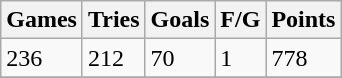<table class="wikitable">
<tr>
<th>Games</th>
<th>Tries</th>
<th>Goals</th>
<th>F/G</th>
<th>Points</th>
</tr>
<tr>
<td>236</td>
<td>212</td>
<td>70</td>
<td>1</td>
<td>778</td>
</tr>
<tr>
</tr>
</table>
